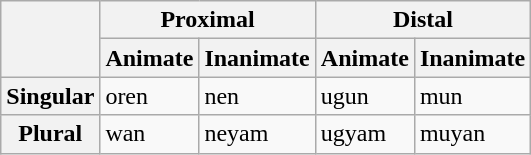<table class="wikitable">
<tr>
<th rowspan="2"></th>
<th colspan="2">Proximal</th>
<th colspan="2">Distal</th>
</tr>
<tr>
<th>Animate</th>
<th>Inanimate</th>
<th>Animate</th>
<th>Inanimate</th>
</tr>
<tr>
<th>Singular</th>
<td>oren</td>
<td>nen</td>
<td>ugun</td>
<td>mun</td>
</tr>
<tr>
<th>Plural</th>
<td>wan</td>
<td>neyam</td>
<td>ugyam</td>
<td>muyan</td>
</tr>
</table>
